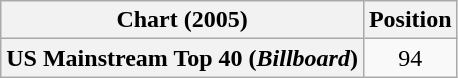<table class="wikitable plainrowheaders" style="text-align:center">
<tr>
<th>Chart (2005)</th>
<th>Position</th>
</tr>
<tr>
<th scope="row">US Mainstream Top 40 (<em>Billboard</em>)</th>
<td>94</td>
</tr>
</table>
